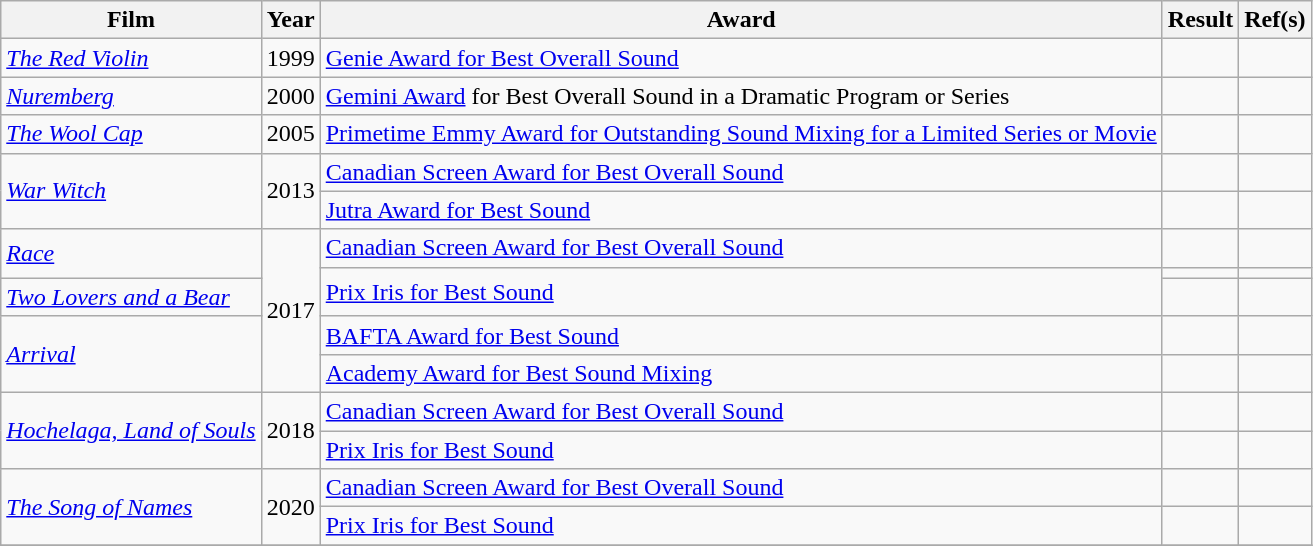<table class="wikitable plainrowheaders sortable">
<tr>
<th>Film</th>
<th>Year</th>
<th>Award</th>
<th>Result</th>
<th>Ref(s)</th>
</tr>
<tr>
<td><em><a href='#'>The Red Violin</a></em></td>
<td>1999</td>
<td><a href='#'>Genie Award for Best Overall Sound</a></td>
<td></td>
<td></td>
</tr>
<tr>
<td><em><a href='#'>Nuremberg</a></em></td>
<td>2000</td>
<td><a href='#'>Gemini Award</a> for Best Overall Sound in a Dramatic Program or Series</td>
<td></td>
<td></td>
</tr>
<tr>
<td><em><a href='#'>The Wool Cap</a></em></td>
<td>2005</td>
<td><a href='#'>Primetime Emmy Award for Outstanding Sound Mixing for a Limited Series or Movie</a></td>
<td></td>
<td></td>
</tr>
<tr>
<td rowspan="2"><em><a href='#'>War Witch</a></em></td>
<td rowspan="2">2013</td>
<td><a href='#'>Canadian Screen Award for Best Overall Sound</a></td>
<td></td>
<td></td>
</tr>
<tr>
<td><a href='#'>Jutra Award for Best Sound</a></td>
<td></td>
<td></td>
</tr>
<tr>
<td rowspan="2"><em><a href='#'>Race</a></em></td>
<td rowspan="5">2017</td>
<td><a href='#'>Canadian Screen Award for Best Overall Sound</a></td>
<td></td>
<td></td>
</tr>
<tr>
<td rowspan="2"><a href='#'>Prix Iris for Best Sound</a></td>
<td></td>
<td></td>
</tr>
<tr>
<td><em><a href='#'>Two Lovers and a Bear</a></em></td>
<td></td>
<td></td>
</tr>
<tr>
<td rowspan="2"><em><a href='#'>Arrival</a></em></td>
<td><a href='#'>BAFTA Award for Best Sound</a></td>
<td></td>
<td></td>
</tr>
<tr>
<td><a href='#'>Academy Award for Best Sound Mixing</a></td>
<td></td>
<td></td>
</tr>
<tr>
<td rowspan="2"><em><a href='#'>Hochelaga, Land of Souls</a></em></td>
<td rowspan="2">2018</td>
<td><a href='#'>Canadian Screen Award for Best Overall Sound</a></td>
<td></td>
<td></td>
</tr>
<tr>
<td><a href='#'>Prix Iris for Best Sound</a></td>
<td></td>
<td></td>
</tr>
<tr>
<td rowspan="2"><em><a href='#'>The Song of Names</a></em></td>
<td rowspan="2">2020</td>
<td><a href='#'>Canadian Screen Award for Best Overall Sound</a></td>
<td></td>
<td></td>
</tr>
<tr>
<td><a href='#'>Prix Iris for Best Sound</a></td>
<td></td>
<td></td>
</tr>
<tr>
</tr>
</table>
